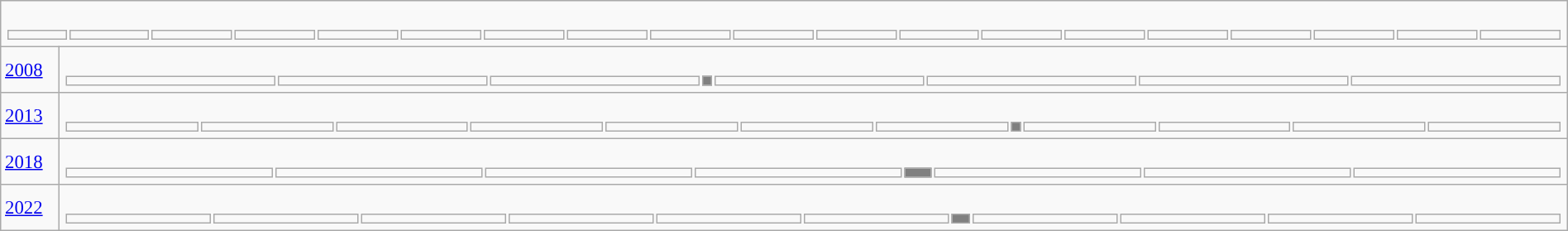<table class="wikitable" width="100%" style="border:solid #000000 1px;font-size:95%;">
<tr>
<td colspan="2"><br><table width="100%" style="font-size:90%;">
<tr>
<td width="40"></td>
<td></td>
<td></td>
<td></td>
<td></td>
<td></td>
<td></td>
<td></td>
<td></td>
<td></td>
<td></td>
<td></td>
<td></td>
<td></td>
<td></td>
<td></td>
<td></td>
<td></td>
<td></td>
</tr>
</table>
</td>
</tr>
<tr>
<td width="40"><a href='#'>2008</a></td>
<td><br><table style="width:100%; text-align:center; font-weight:bold;">
<tr>
<td style="background-color: "></td>
<td style="background-color: "></td>
<td style="background-color: "></td>
<td style="background-color: #808080;                                                                   width:  0.32%"></td>
<td style="background-color: "></td>
<td style="background-color: "></td>
<td style="background-color: "></td>
<td style="background-color: "></td>
</tr>
</table>
</td>
</tr>
<tr>
<td width="40"><a href='#'>2013</a></td>
<td><br><table style="width:100%; text-align:center; font-weight:bold;">
<tr>
<td style="background-color: "></td>
<td style="background-color: "></td>
<td style="background-color: "></td>
<td style="background-color: "></td>
<td style="background-color: "></td>
<td style="background-color: "></td>
<td style="background-color: "></td>
<td style="background-color: #808080;                                                                   width:  0.48%"></td>
<td style="background-color: "></td>
<td style="background-color: "></td>
<td style="background-color: "></td>
<td style="background-color: "></td>
</tr>
</table>
</td>
</tr>
<tr>
<td width="40"><a href='#'>2018</a></td>
<td><br><table style="width:100%; text-align:center; font-weight:bold;">
<tr>
<td style="background-color: "></td>
<td style="background-color: "></td>
<td style="background-color: "></td>
<td style="background-color: "></td>
<td style="background-color: #808080;                                                                   width:  1.90%"></td>
<td style="background-color: "></td>
<td style="background-color: "></td>
<td style="background-color: "></td>
</tr>
</table>
</td>
</tr>
<tr>
<td width="40"><a href='#'>2022</a></td>
<td><br><table style="width:100%; text-align:center; font-weight:bold;">
<tr>
<td style="background-color: "></td>
<td style="background-color: "></td>
<td style="background-color: "></td>
<td style="background-color: "></td>
<td style="background-color: "></td>
<td style="background-color: "></td>
<td style="background-color: #808080;                                                                   width:  1.25%"></td>
<td style="background-color: "></td>
<td style="background-color: "></td>
<td style="background-color: "></td>
<td style="background-color: "></td>
</tr>
</table>
</td>
</tr>
</table>
